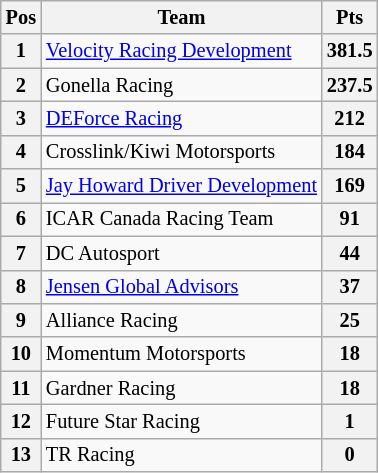<table class="wikitable" style="font-size: 85%">
<tr>
<th>Pos</th>
<th>Team</th>
<th>Pts</th>
</tr>
<tr>
<th>1</th>
<td> <a href='#'>Velocity Racing Development</a></td>
<th>381.5</th>
</tr>
<tr>
<th>2</th>
<td> Gonella Racing</td>
<th>237.5</th>
</tr>
<tr>
<th>3</th>
<td> <a href='#'>DEForce Racing</a></td>
<th>212</th>
</tr>
<tr>
<th>4</th>
<td> Crosslink/Kiwi Motorsports</td>
<th>184</th>
</tr>
<tr>
<th>5</th>
<td> <a href='#'>Jay Howard Driver Development</a></td>
<th>169</th>
</tr>
<tr>
<th>6</th>
<td> ICAR Canada Racing Team</td>
<th>91</th>
</tr>
<tr>
<th>7</th>
<td> DC Autosport</td>
<th>44</th>
</tr>
<tr>
<th>8</th>
<td> <a href='#'>Jensen Global Advisors</a></td>
<th>37</th>
</tr>
<tr>
<th>9</th>
<td> Alliance Racing</td>
<th>25</th>
</tr>
<tr>
<th>10</th>
<td> Momentum Motorsports</td>
<th>18</th>
</tr>
<tr>
<th>11</th>
<td> Gardner Racing</td>
<th>18</th>
</tr>
<tr>
<th>12</th>
<td> Future Star Racing</td>
<th>1</th>
</tr>
<tr>
<th>13</th>
<td> TR Racing</td>
<th>0</th>
</tr>
</table>
